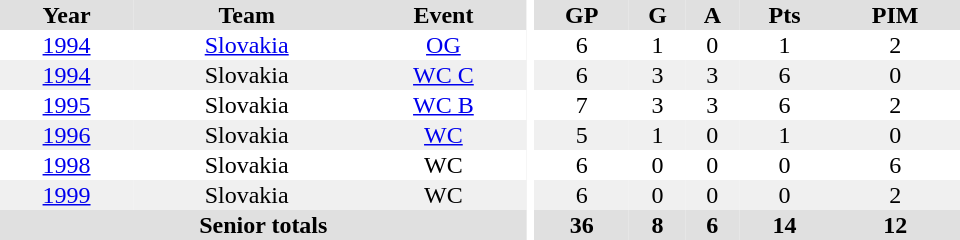<table border="0" cellpadding="1" cellspacing="0" ID="Table3" style="text-align:center; width:40em">
<tr ALIGN="center" bgcolor="#e0e0e0">
<th>Year</th>
<th>Team</th>
<th>Event</th>
<th rowspan="99" bgcolor="#ffffff"></th>
<th>GP</th>
<th>G</th>
<th>A</th>
<th>Pts</th>
<th>PIM</th>
</tr>
<tr>
<td><a href='#'>1994</a></td>
<td><a href='#'>Slovakia</a></td>
<td><a href='#'>OG</a></td>
<td>6</td>
<td>1</td>
<td>0</td>
<td>1</td>
<td>2</td>
</tr>
<tr bgcolor="#f0f0f0">
<td><a href='#'>1994</a></td>
<td>Slovakia</td>
<td><a href='#'>WC C</a></td>
<td>6</td>
<td>3</td>
<td>3</td>
<td>6</td>
<td>0</td>
</tr>
<tr>
<td><a href='#'>1995</a></td>
<td>Slovakia</td>
<td><a href='#'>WC B</a></td>
<td>7</td>
<td>3</td>
<td>3</td>
<td>6</td>
<td>2</td>
</tr>
<tr bgcolor="#f0f0f0">
<td><a href='#'>1996</a></td>
<td>Slovakia</td>
<td><a href='#'>WC</a></td>
<td>5</td>
<td>1</td>
<td>0</td>
<td>1</td>
<td>0</td>
</tr>
<tr>
<td><a href='#'>1998</a></td>
<td>Slovakia</td>
<td>WC</td>
<td>6</td>
<td>0</td>
<td>0</td>
<td>0</td>
<td>6</td>
</tr>
<tr bgcolor="#f0f0f0">
<td><a href='#'>1999</a></td>
<td>Slovakia</td>
<td>WC</td>
<td>6</td>
<td>0</td>
<td>0</td>
<td>0</td>
<td>2</td>
</tr>
<tr bgcolor="#e0e0e0">
<th colspan=3>Senior totals</th>
<th>36</th>
<th>8</th>
<th>6</th>
<th>14</th>
<th>12</th>
</tr>
</table>
